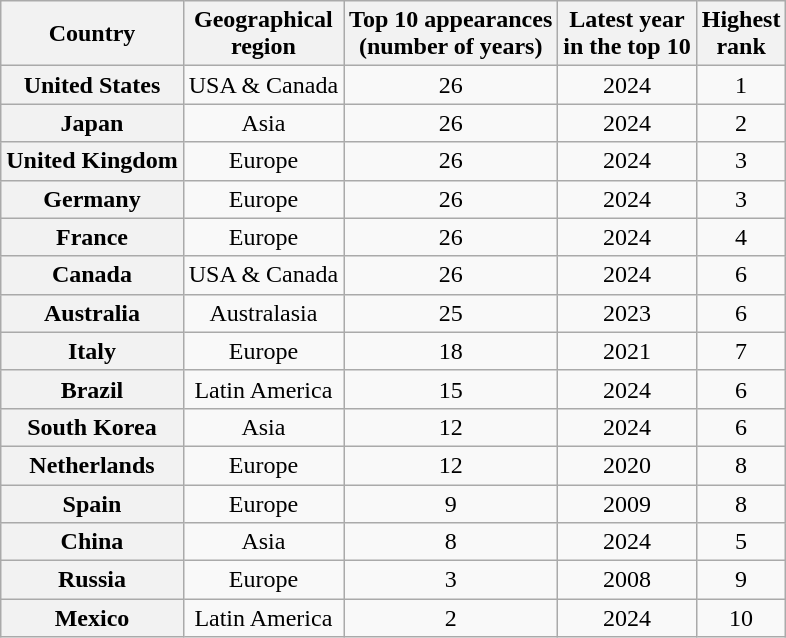<table class="wikitable plainrowheaders sortable" style="text-align:center;">
<tr>
<th scope="col">Country</th>
<th scope="col">Geographical<br>region</th>
<th scope="col">Top 10 appearances<br>(number of years)</th>
<th scope="col">Latest year<br> in the top 10</th>
<th scope="col">Highest<br>rank</th>
</tr>
<tr>
<th scope="row">United States</th>
<td>USA & Canada</td>
<td>26</td>
<td>2024</td>
<td>1</td>
</tr>
<tr>
<th scope="row">Japan</th>
<td>Asia</td>
<td>26</td>
<td>2024</td>
<td>2</td>
</tr>
<tr>
<th scope="row">United Kingdom</th>
<td>Europe</td>
<td>26</td>
<td>2024</td>
<td>3</td>
</tr>
<tr>
<th scope="row">Germany</th>
<td>Europe</td>
<td>26</td>
<td>2024</td>
<td>3</td>
</tr>
<tr>
<th scope="row">France</th>
<td>Europe</td>
<td>26</td>
<td>2024</td>
<td>4</td>
</tr>
<tr>
<th scope="row">Canada</th>
<td>USA & Canada</td>
<td>26</td>
<td>2024</td>
<td>6</td>
</tr>
<tr>
<th scope="row">Australia</th>
<td>Australasia</td>
<td>25</td>
<td>2023</td>
<td>6</td>
</tr>
<tr>
<th scope="row">Italy</th>
<td>Europe</td>
<td>18</td>
<td>2021</td>
<td>7</td>
</tr>
<tr>
<th scope="row">Brazil</th>
<td>Latin America</td>
<td>15</td>
<td>2024</td>
<td>6</td>
</tr>
<tr>
<th scope="row">South Korea</th>
<td>Asia</td>
<td>12</td>
<td>2024</td>
<td>6</td>
</tr>
<tr>
<th scope="row">Netherlands</th>
<td>Europe</td>
<td>12</td>
<td>2020</td>
<td>8</td>
</tr>
<tr>
<th scope="row">Spain</th>
<td>Europe</td>
<td>9</td>
<td>2009</td>
<td>8</td>
</tr>
<tr>
<th scope="row">China</th>
<td>Asia</td>
<td>8</td>
<td>2024</td>
<td>5</td>
</tr>
<tr>
<th scope="row">Russia</th>
<td>Europe</td>
<td>3</td>
<td>2008</td>
<td>9</td>
</tr>
<tr>
<th scope="row">Mexico</th>
<td>Latin America</td>
<td>2</td>
<td>2024</td>
<td>10</td>
</tr>
</table>
